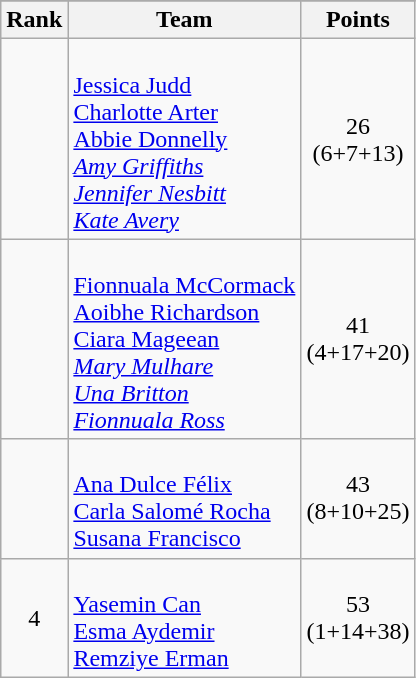<table class="wikitable sortable" style="text-align:center;">
<tr>
</tr>
<tr>
<th>Rank</th>
<th>Team</th>
<th>Points</th>
</tr>
<tr>
<td></td>
<td align=left><br><a href='#'>Jessica Judd</a><br><a href='#'>Charlotte Arter</a><br><a href='#'>Abbie Donnelly</a><br><em><a href='#'>Amy Griffiths</a></em><br><em><a href='#'>Jennifer Nesbitt</a></em><br><em><a href='#'>Kate Avery</a></em></td>
<td>26<br>(6+7+13)</td>
</tr>
<tr>
<td></td>
<td align=left><br><a href='#'>Fionnuala McCormack</a><br><a href='#'>Aoibhe Richardson</a><br><a href='#'>Ciara Mageean</a><br><em><a href='#'>Mary Mulhare</a></em><br><em><a href='#'>Una Britton</a></em><br><em><a href='#'>Fionnuala Ross</a></em></td>
<td>41<br>(4+17+20)</td>
</tr>
<tr>
<td></td>
<td align=left><br><a href='#'>Ana Dulce Félix</a><br><a href='#'>Carla Salomé Rocha</a><br><a href='#'>Susana Francisco</a></td>
<td>43<br>(8+10+25)</td>
</tr>
<tr>
<td>4</td>
<td align=left><br><a href='#'>Yasemin Can</a><br><a href='#'>Esma Aydemir</a><br><a href='#'>Remziye Erman</a></td>
<td>53<br>(1+14+38)</td>
</tr>
</table>
